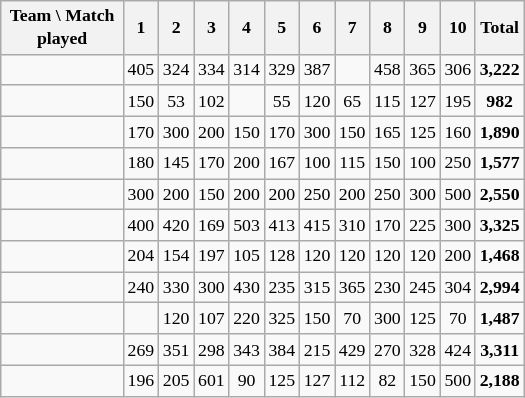<table class="wikitable sortable" style="font-size: 74%; text-align:center;">
<tr>
<th style="width:76px;">Team \ Match played</th>
<th align=center>1</th>
<th align=center>2</th>
<th align=center>3</th>
<th align=center>4</th>
<th align=center>5</th>
<th align=center>6</th>
<th align=center>7</th>
<th align=center>8</th>
<th align=center>9</th>
<th align=center>10</th>
<th align=center>Total</th>
</tr>
<tr align=center>
<td align=left></td>
<td>405</td>
<td>324</td>
<td>334</td>
<td>314</td>
<td>329</td>
<td>387</td>
<td></td>
<td>458</td>
<td>365</td>
<td>306</td>
<td><strong>3,222</strong></td>
</tr>
<tr align=center>
<td align=left></td>
<td>150</td>
<td>53</td>
<td>102</td>
<td></td>
<td>55</td>
<td>120</td>
<td>65</td>
<td>115</td>
<td>127</td>
<td>195</td>
<td><strong>982</strong></td>
</tr>
<tr align=center>
<td align=left></td>
<td>170</td>
<td>300</td>
<td>200</td>
<td>150</td>
<td>170</td>
<td>300</td>
<td>150</td>
<td>165</td>
<td>125</td>
<td>160</td>
<td><strong>1,890</strong></td>
</tr>
<tr align=center>
<td align=left></td>
<td>180</td>
<td>145</td>
<td>170</td>
<td>200</td>
<td>167</td>
<td>100</td>
<td>115</td>
<td>150</td>
<td>100</td>
<td>250</td>
<td><strong>1,577</strong></td>
</tr>
<tr align=center>
<td align=left></td>
<td>300</td>
<td>200</td>
<td>150</td>
<td>200</td>
<td>200</td>
<td>250</td>
<td>200</td>
<td>250</td>
<td>300</td>
<td>500</td>
<td><strong>2,550</strong></td>
</tr>
<tr align=center>
<td align=left></td>
<td>400</td>
<td>420</td>
<td>169</td>
<td>503</td>
<td>413</td>
<td>415</td>
<td>310</td>
<td>170</td>
<td>225</td>
<td>300</td>
<td><strong>3,325</strong></td>
</tr>
<tr align=center>
<td align=left></td>
<td>204</td>
<td>154</td>
<td>197</td>
<td>105</td>
<td>128</td>
<td>120</td>
<td>120</td>
<td>120</td>
<td>120</td>
<td>200</td>
<td><strong>1,468</strong></td>
</tr>
<tr align=center>
<td align=left></td>
<td>240</td>
<td>330</td>
<td>300</td>
<td>430</td>
<td>235</td>
<td>315</td>
<td>365</td>
<td>230</td>
<td>245</td>
<td>304</td>
<td><strong>2,994</strong></td>
</tr>
<tr align=center>
<td align=left></td>
<td></td>
<td>120</td>
<td>107</td>
<td>220</td>
<td>325</td>
<td>150</td>
<td>70</td>
<td>300</td>
<td>125</td>
<td>70</td>
<td><strong>1,487</strong></td>
</tr>
<tr align=center>
<td align=left></td>
<td>269</td>
<td>351</td>
<td>298</td>
<td>343</td>
<td>384</td>
<td>215</td>
<td>429</td>
<td>270</td>
<td>328</td>
<td>424</td>
<td><strong>3,311</strong></td>
</tr>
<tr align=center>
<td align=left></td>
<td>196</td>
<td>205</td>
<td>601</td>
<td>90</td>
<td>125</td>
<td>127</td>
<td>112</td>
<td>82</td>
<td>150</td>
<td>500</td>
<td><strong>2,188</strong></td>
</tr>
</table>
